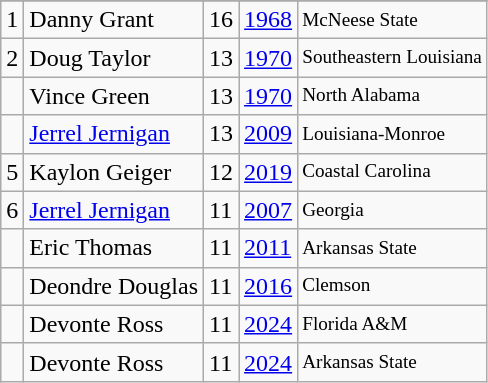<table class="wikitable">
<tr>
</tr>
<tr>
<td>1</td>
<td>Danny Grant</td>
<td>16</td>
<td><a href='#'>1968</a></td>
<td style="font-size:80%;">McNeese State</td>
</tr>
<tr>
<td>2</td>
<td>Doug Taylor</td>
<td>13</td>
<td><a href='#'>1970</a></td>
<td style="font-size:80%;">Southeastern Louisiana</td>
</tr>
<tr>
<td></td>
<td>Vince Green</td>
<td>13</td>
<td><a href='#'>1970</a></td>
<td style="font-size:80%;">North Alabama</td>
</tr>
<tr>
<td></td>
<td><a href='#'>Jerrel Jernigan</a></td>
<td>13</td>
<td><a href='#'>2009</a></td>
<td style="font-size:80%;">Louisiana-Monroe</td>
</tr>
<tr>
<td>5</td>
<td>Kaylon Geiger</td>
<td>12</td>
<td><a href='#'>2019</a></td>
<td style="font-size:80%;">Coastal Carolina</td>
</tr>
<tr>
<td>6</td>
<td><a href='#'>Jerrel Jernigan</a></td>
<td>11</td>
<td><a href='#'>2007</a></td>
<td style="font-size:80%;">Georgia</td>
</tr>
<tr>
<td></td>
<td>Eric Thomas</td>
<td>11</td>
<td><a href='#'>2011</a></td>
<td style="font-size:80%;">Arkansas State</td>
</tr>
<tr>
<td></td>
<td>Deondre Douglas</td>
<td>11</td>
<td><a href='#'>2016</a></td>
<td style="font-size:80%;">Clemson</td>
</tr>
<tr>
<td></td>
<td>Devonte Ross</td>
<td>11</td>
<td><a href='#'>2024</a></td>
<td style="font-size:80%;">Florida A&M</td>
</tr>
<tr>
<td></td>
<td>Devonte Ross</td>
<td>11</td>
<td><a href='#'>2024</a></td>
<td style="font-size:80%;">Arkansas State</td>
</tr>
</table>
